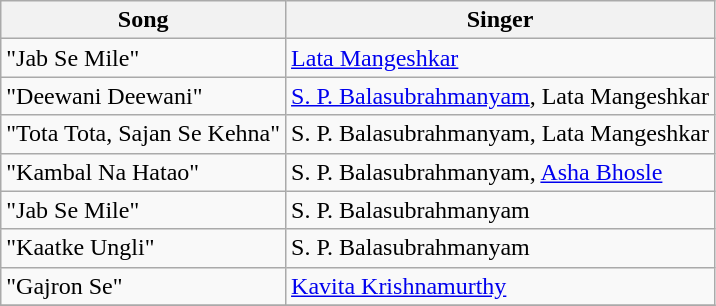<table class="wikitable">
<tr>
<th>Song</th>
<th>Singer</th>
</tr>
<tr>
<td>"Jab Se Mile"</td>
<td><a href='#'>Lata Mangeshkar</a></td>
</tr>
<tr>
<td>"Deewani Deewani"</td>
<td><a href='#'>S. P. Balasubrahmanyam</a>, Lata Mangeshkar</td>
</tr>
<tr>
<td>"Tota Tota, Sajan Se Kehna"</td>
<td>S. P. Balasubrahmanyam, Lata Mangeshkar</td>
</tr>
<tr>
<td>"Kambal Na Hatao"</td>
<td>S. P. Balasubrahmanyam, <a href='#'>Asha Bhosle</a></td>
</tr>
<tr>
<td>"Jab Se Mile"</td>
<td>S. P. Balasubrahmanyam</td>
</tr>
<tr>
<td>"Kaatke Ungli"</td>
<td>S. P. Balasubrahmanyam</td>
</tr>
<tr>
<td>"Gajron Se"</td>
<td><a href='#'>Kavita Krishnamurthy</a></td>
</tr>
<tr>
</tr>
</table>
